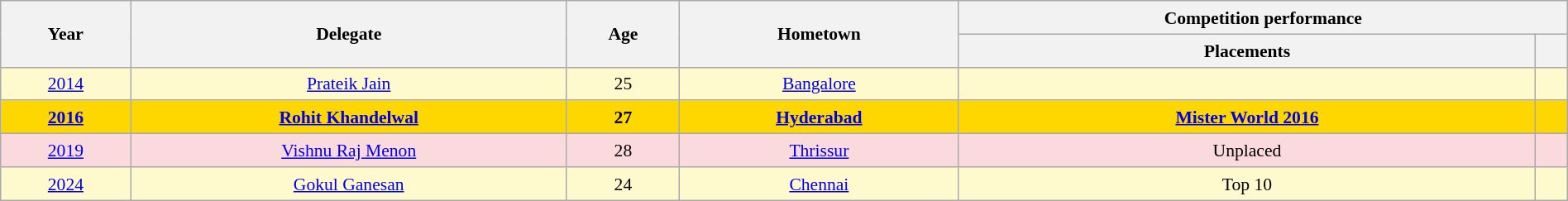<table class="wikitable" style="text-align:center; line-height:20px; font-size:90%; width:100%;">
<tr>
<th rowspan="2">Year</th>
<th rowspan="2">Delegate</th>
<th rowspan="2">Age</th>
<th rowspan="2">Hometown</th>
<th colspan="2">Competition performance</th>
</tr>
<tr>
<th>Placements</th>
<th></th>
</tr>
<tr style="background-color:#FFFACD;">
<td><a href='#'>2014</a></td>
<td><a href='#'>Prateik Jain</a></td>
<td>25</td>
<td><a href='#'>Bangalore</a></td>
<td></td>
<td style="background:;"></td>
</tr>
<tr style="background-color:gold; font-weight: bold">
<td><a href='#'>2016</a></td>
<td><a href='#'>Rohit Khandelwal</a></td>
<td>27</td>
<td><a href='#'>Hyderabad</a></td>
<td><a href='#'>Mister World 2016</a></td>
<td style="background:;"></td>
</tr>
<tr style="background-color:#FADADD;">
<td><a href='#'>2019</a></td>
<td><a href='#'>Vishnu Raj Menon</a></td>
<td>28</td>
<td><a href='#'>Thrissur</a></td>
<td>Unplaced</td>
<td style="background:;"></td>
</tr>
<tr style="background-color:#FFFACD;">
<td><a href='#'>2024</a></td>
<td><a href='#'>Gokul Ganesan</a></td>
<td>24</td>
<td><a href='#'>Chennai</a></td>
<td>Top 10</td>
<td style="background:;"></td>
</tr>
</table>
